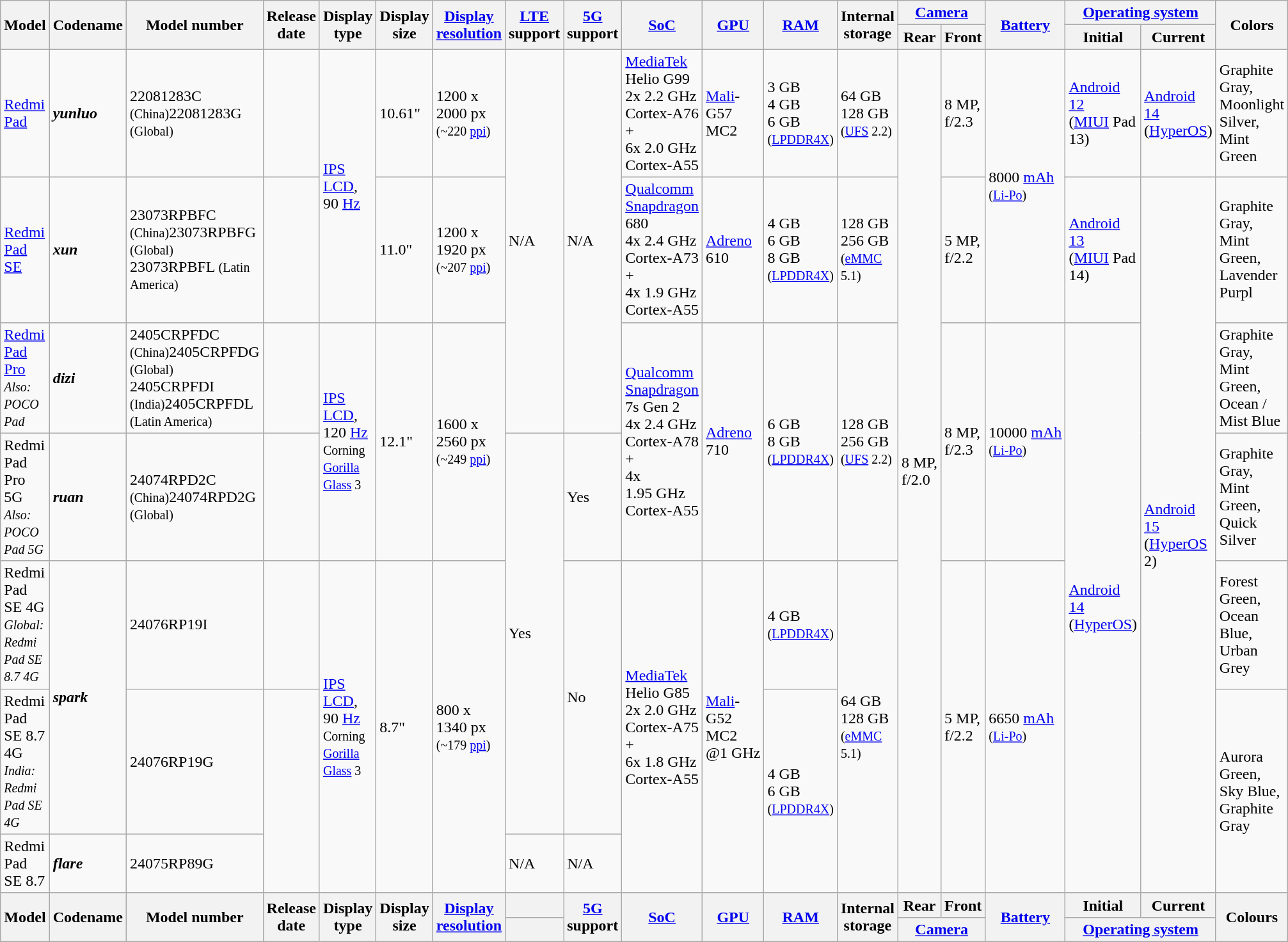<table class="wikitable sortable mw-collapsible">
<tr>
<th rowspan="2">Model</th>
<th rowspan="2">Codename</th>
<th rowspan="2">Model number</th>
<th rowspan="2">Release date</th>
<th rowspan="2">Display type</th>
<th rowspan="2">Display size</th>
<th rowspan="2"><a href='#'>Display resolution</a></th>
<th rowspan="2"><a href='#'>LTE</a> support</th>
<th rowspan="2"><a href='#'>5G</a> support</th>
<th rowspan="2"><a href='#'>SoC</a></th>
<th rowspan="2"><a href='#'>GPU</a></th>
<th rowspan="2"><a href='#'>RAM</a></th>
<th rowspan="2">Internal storage</th>
<th colspan="2"><a href='#'>Camera</a></th>
<th rowspan="2"><a href='#'>Battery</a></th>
<th colspan="2"><a href='#'>Operating system</a></th>
<th rowspan="2">Colors</th>
</tr>
<tr>
<th>Rear</th>
<th>Front</th>
<th>Initial</th>
<th>Current</th>
</tr>
<tr>
<td><a href='#'>Redmi Pad</a></td>
<td><strong><em>yunluo</em></strong></td>
<td>22081283C <small>(China)</small>22081283G <small>(Global)</small></td>
<td></td>
<td rowspan="2"><a href='#'>IPS LCD</a>, 90 <a href='#'>Hz</a></td>
<td>10.61"</td>
<td>1200 x 2000 px<br><small>(~220 <a href='#'>ppi</a>)</small></td>
<td rowspan="3">N/A</td>
<td rowspan="3">N/A</td>
<td><a href='#'>MediaTek</a> Helio G99<br>2x 2.2 GHz Cortex-A76 +<br>6x 2.0 GHz Cortex-A55</td>
<td><a href='#'>Mali</a>-G57 MC2</td>
<td>3 GB<br>4 GB<br>6 GB<br><small>(<a href='#'>LPDDR4X</a>)</small></td>
<td>64 GB<br>128 GB<br><small>(<a href='#'>UFS</a> 2.2)</small></td>
<td rowspan="7">8 MP, f/2.0</td>
<td>8 MP, f/2.3</td>
<td rowspan="2">8000 <a href='#'>mAh</a><br><small>(<a href='#'>Li-Po</a>)</small></td>
<td><a href='#'>Android 12</a><br>(<a href='#'>MIUI</a> Pad 13)</td>
<td><a href='#'>Android 14</a><br>(<a href='#'>HyperOS</a>)</td>
<td>Graphite Gray, Moonlight Silver, Mint Green</td>
</tr>
<tr>
<td><a href='#'>Redmi Pad SE</a></td>
<td><strong><em>xun</em></strong></td>
<td>23073RPBFC <small>(China)</small>23073RPBFG <small>(Global)</small><br>23073RPBFL <small>(Latin America)</small></td>
<td></td>
<td>11.0"</td>
<td>1200 x 1920 px<br><small>(~207 <a href='#'>ppi</a>)</small></td>
<td><a href='#'>Qualcomm Snapdragon</a> 680<br>4x 2.4 GHz Cortex-A73 +<br>4x 1.9 GHz Cortex-A55</td>
<td><a href='#'>Adreno</a> 610</td>
<td>4 GB<br>6 GB<br>8 GB<br><small>(<a href='#'>LPDDR4X</a>)</small></td>
<td>128 GB<br>256 GB<br><small>(<a href='#'>eMMC</a> 5.1)</small></td>
<td>5 MP, f/2.2</td>
<td><a href='#'>Android 13</a><br>(<a href='#'>MIUI</a> Pad 14)</td>
<td rowspan="6"><a href='#'>Android 15</a><br>(<a href='#'>HyperOS</a> 2)</td>
<td>Graphite Gray, Mint Green, Lavender Purpl</td>
</tr>
<tr>
<td><a href='#'>Redmi Pad Pro</a><br><em><small>Also: POCO Pad</small></em></td>
<td><strong><em>dizi</em></strong></td>
<td>2405CRPFDC <small>(China)</small>2405CRPFDG <small>(</small><small>Global)</small><br>2405CRPFDI <small>(</small><small>India)</small>2405CRPFDL <small>(Latin America)</small></td>
<td></td>
<td rowspan="2"><a href='#'>IPS LCD</a>, 120 <a href='#'>Hz</a><br><small>Corning <a href='#'>Gorilla Glass</a> 3</small></td>
<td rowspan="2">12.1"</td>
<td rowspan="2">1600 x 2560 px<br><small>(~249 <a href='#'>ppi</a>)</small></td>
<td rowspan="2"><a href='#'>Qualcomm Snapdragon</a> 7s Gen 2<br>4x 2.4 GHz Cortex-A78 +<br>4x 1.95 GHz Cortex-A55</td>
<td rowspan="2"><a href='#'>Adreno</a> 710</td>
<td rowspan="2">6 GB<br>8 GB<br><small>(<a href='#'>LPDDR4X</a>)</small></td>
<td rowspan="2">128 GB<br>256 GB<br><small>(<a href='#'>UFS</a> 2.2)</small></td>
<td rowspan="2">8 MP, f/2.3</td>
<td rowspan="2">10000 <a href='#'>mAh</a><br><small>(<a href='#'>Li-Po</a>)</small></td>
<td rowspan="5"><a href='#'>Android 14</a><br>(<a href='#'>HyperOS</a>)</td>
<td>Graphite Gray, Mint Green, Ocean / Mist Blue</td>
</tr>
<tr>
<td>Redmi Pad Pro 5G<br><em><small>Also: POCO Pad 5G</small></em></td>
<td><strong><em>ruan</em></strong></td>
<td>24074RPD2C <small>(China)</small>24074RPD2G <small>(</small><small>Global)</small></td>
<td></td>
<td rowspan="3">Yes</td>
<td>Yes</td>
<td>Graphite Gray, Mint Green, Quick Silver</td>
</tr>
<tr>
<td>Redmi Pad SE 4G<br><em><small>Global: Redmi Pad  SE 8.7 4G</small></em></td>
<td rowspan="2"><strong><em>spark</em></strong></td>
<td>24076RP19I</td>
<td></td>
<td rowspan="3"><a href='#'>IPS LCD</a>, 90 <a href='#'>Hz</a><br><small>Corning <a href='#'>Gorilla Glass</a> 3</small></td>
<td rowspan="3">8.7"</td>
<td rowspan="3">800 x 1340 px<br><small>(~179 <a href='#'>ppi</a>)</small></td>
<td rowspan="2">No</td>
<td rowspan="3"><a href='#'>MediaTek</a> Helio G85<br>2x 2.0 GHz Cortex-A75 +<br>6x 1.8 GHz Cortex-A55</td>
<td rowspan="3"><a href='#'>Mali</a>-G52 MC2<br>@1 GHz</td>
<td>4 GB<br><small>(<a href='#'>LPDDR4X</a>)</small></td>
<td rowspan="3">64 GB<br>128 GB<br><small>(<a href='#'>eMMC</a> 5.1)</small></td>
<td rowspan="3">5 MP, f/2.2</td>
<td rowspan="3">6650 <a href='#'>mAh</a><br><small>(<a href='#'>Li-Po</a>)</small></td>
<td>Forest Green, Ocean Blue, Urban Grey</td>
</tr>
<tr>
<td>Redmi Pad SE 8.7 4G<br><em><small>India: Redmi Pad SE 4G</small></em></td>
<td>24076RP19G</td>
<td rowspan="2"></td>
<td rowspan="2">4 GB<br>6 GB<br><small>(<a href='#'>LPDDR4X</a>)</small></td>
<td rowspan="2">Aurora Green, Sky Blue, Graphite Gray</td>
</tr>
<tr>
<td>Redmi Pad SE 8.7</td>
<td><strong><em>flare</em></strong></td>
<td>24075RP89G</td>
<td>N/A</td>
<td>N/A</td>
</tr>
<tr>
<th rowspan="2">Model</th>
<th rowspan="2">Codename</th>
<th rowspan="2">Model number</th>
<th rowspan="2">Release date</th>
<th rowspan="2">Display type</th>
<th rowspan="2">Display size</th>
<th rowspan="2"><a href='#'>Display resolution</a></th>
<th></th>
<th rowspan="2"><a href='#'>5G</a> support</th>
<th rowspan="2"><a href='#'>SoC</a></th>
<th rowspan="2"><a href='#'>GPU</a></th>
<th rowspan="2"><a href='#'>RAM</a></th>
<th rowspan="2">Internal storage</th>
<th>Rear</th>
<th>Front</th>
<th rowspan="2"><a href='#'>Battery</a></th>
<th>Initial</th>
<th>Current</th>
<th rowspan="2">Colours</th>
</tr>
<tr>
<th></th>
<th colspan="2"><a href='#'>Camera</a></th>
<th colspan="2"><a href='#'>Operating system</a></th>
</tr>
</table>
